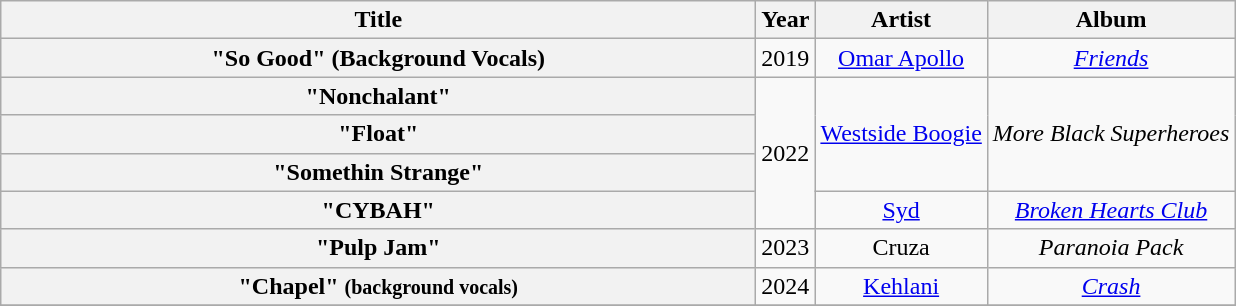<table class="wikitable plainrowheaders" style="text-align:center;">
<tr>
<th scope="col" style="width:31em;">Title</th>
<th scope="col">Year</th>
<th scope="col">Artist</th>
<th scope="col">Album</th>
</tr>
<tr>
<th scope="row">"So Good" (Background Vocals)</th>
<td>2019</td>
<td><a href='#'>Omar Apollo</a></td>
<td><em><a href='#'>Friends</a></em></td>
</tr>
<tr>
<th scope="row">"Nonchalant"</th>
<td rowspan="4">2022</td>
<td rowspan="3"><a href='#'>Westside Boogie</a></td>
<td rowspan="3"><em>More Black Superheroes</em></td>
</tr>
<tr>
<th scope="row">"Float"</th>
</tr>
<tr>
<th scope="row">"Somethin Strange" </th>
</tr>
<tr>
<th scope="row">"CYBAH" </th>
<td><a href='#'>Syd</a></td>
<td><em><a href='#'>Broken Hearts Club</a></em></td>
</tr>
<tr>
<th scope="row">"Pulp Jam"</th>
<td>2023</td>
<td>Cruza</td>
<td><em>Paranoia Pack</em></td>
</tr>
<tr>
<th scope="row">"Chapel" <small>(background vocals)</small></th>
<td>2024</td>
<td><a href='#'>Kehlani</a></td>
<td><em><a href='#'>Crash</a></em></td>
</tr>
<tr>
</tr>
</table>
